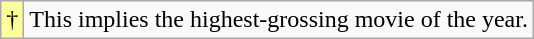<table class="wikitable">
<tr>
<td style="background-color:#FFFF99">†</td>
<td>This implies the highest-grossing movie of the year.</td>
</tr>
</table>
